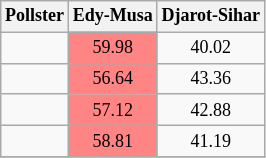<table class="wikitable" style="text-align: center; font-size: 75%;">
<tr>
<th>Pollster</th>
<th>Edy-Musa</th>
<th>Djarot-Sihar</th>
</tr>
<tr>
<td></td>
<td bgcolor=#FF8585>59.98</td>
<td>40.02</td>
</tr>
<tr>
<td></td>
<td bgcolor=#FF8585>56.64</td>
<td>43.36</td>
</tr>
<tr>
<td></td>
<td bgcolor=#FF8585>57.12</td>
<td>42.88</td>
</tr>
<tr>
<td></td>
<td bgcolor=#FF8585>58.81</td>
<td>41.19</td>
</tr>
<tr>
</tr>
</table>
